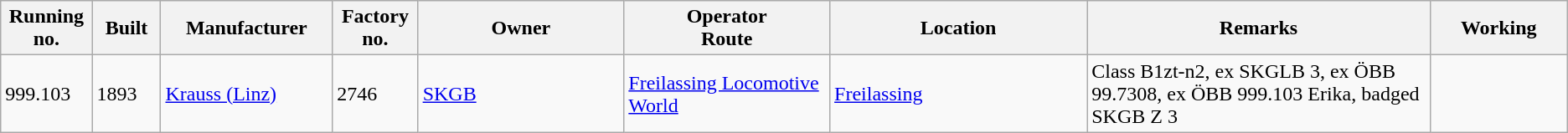<table class="wikitable" style="width="100%"; border:solid 1px #AAAAAA; background:#e3e3e3;">
<tr>
<th width="5%">Running<br>no.</th>
<th width="4%">Built</th>
<th width="10%">Manufacturer</th>
<th width="5%">Factory<br>no.</th>
<th width="12%">Owner</th>
<th width="12%">Operator<br>Route</th>
<th width="15%">Location</th>
<th width="20%">Remarks</th>
<th width="8%">Working</th>
</tr>
<tr>
<td>999.103</td>
<td>1893</td>
<td><a href='#'>Krauss (Linz)</a></td>
<td>2746</td>
<td><a href='#'>SKGB</a></td>
<td><a href='#'>Freilassing Locomotive World</a></td>
<td><a href='#'>Freilassing</a></td>
<td>Class B1zt-n2, ex SKGLB 3, ex ÖBB 99.7308, ex ÖBB 999.103 Erika, badged SKGB Z 3</td>
</tr>
</table>
